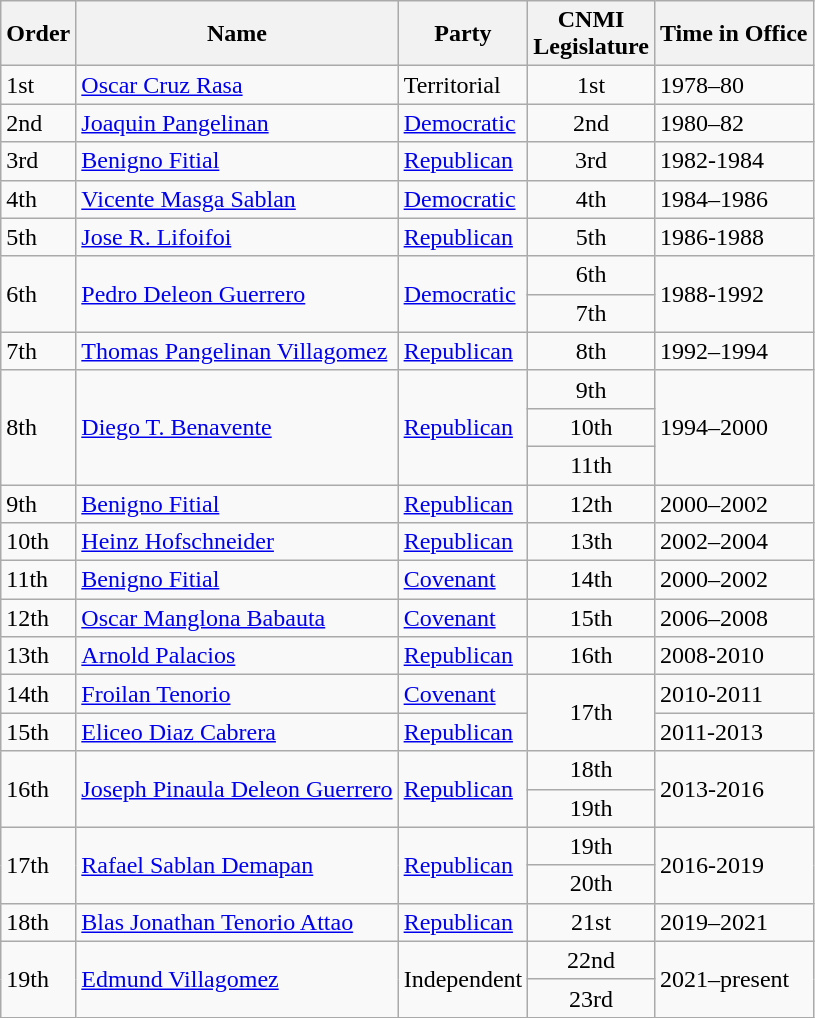<table class="wikitable">
<tr>
<th>Order</th>
<th>Name</th>
<th>Party</th>
<th>CNMI<br>Legislature</th>
<th>Time in Office</th>
</tr>
<tr>
<td>1st</td>
<td><a href='#'>Oscar Cruz Rasa</a></td>
<td>Territorial</td>
<td align=center>1st</td>
<td>1978–80</td>
</tr>
<tr>
<td>2nd</td>
<td><a href='#'>Joaquin Pangelinan</a></td>
<td><a href='#'>Democratic</a></td>
<td align=center>2nd</td>
<td>1980–82</td>
</tr>
<tr>
<td>3rd</td>
<td><a href='#'>Benigno Fitial</a></td>
<td><a href='#'>Republican</a></td>
<td align=center>3rd</td>
<td>1982-1984</td>
</tr>
<tr>
<td>4th</td>
<td><a href='#'>Vicente Masga Sablan</a></td>
<td><a href='#'>Democratic</a></td>
<td align=center>4th</td>
<td>1984–1986</td>
</tr>
<tr>
<td>5th</td>
<td><a href='#'>Jose R. Lifoifoi</a></td>
<td><a href='#'>Republican</a></td>
<td align=center>5th</td>
<td>1986-1988</td>
</tr>
<tr>
<td rowspan=2>6th</td>
<td rowspan=2><a href='#'>Pedro Deleon Guerrero</a></td>
<td rowspan=2 ><a href='#'>Democratic</a></td>
<td align=center>6th</td>
<td rowspan=2>1988-1992</td>
</tr>
<tr>
<td align=center>7th</td>
</tr>
<tr>
<td>7th</td>
<td><a href='#'>Thomas Pangelinan Villagomez</a></td>
<td><a href='#'>Republican</a></td>
<td align=center>8th</td>
<td>1992–1994</td>
</tr>
<tr>
<td rowspan=3>8th</td>
<td rowspan=3><a href='#'>Diego T. Benavente</a></td>
<td rowspan=3 ><a href='#'>Republican</a></td>
<td align=center>9th</td>
<td rowspan=3>1994–2000</td>
</tr>
<tr>
<td align=center>10th</td>
</tr>
<tr>
<td align=center>11th</td>
</tr>
<tr>
<td>9th</td>
<td><a href='#'>Benigno Fitial</a></td>
<td><a href='#'>Republican</a></td>
<td align=center>12th</td>
<td>2000–2002</td>
</tr>
<tr>
<td>10th</td>
<td><a href='#'>Heinz Hofschneider</a></td>
<td><a href='#'>Republican</a></td>
<td align=center>13th</td>
<td>2002–2004</td>
</tr>
<tr>
<td>11th</td>
<td><a href='#'>Benigno Fitial</a></td>
<td><a href='#'>Covenant</a></td>
<td align=center>14th</td>
<td>2000–2002</td>
</tr>
<tr>
<td>12th</td>
<td><a href='#'>Oscar Manglona Babauta</a></td>
<td><a href='#'>Covenant</a></td>
<td align=center>15th</td>
<td>2006–2008</td>
</tr>
<tr>
<td>13th</td>
<td><a href='#'>Arnold Palacios</a></td>
<td><a href='#'>Republican</a></td>
<td align=center>16th</td>
<td>2008-2010</td>
</tr>
<tr>
<td>14th</td>
<td><a href='#'>Froilan Tenorio</a></td>
<td><a href='#'>Covenant</a></td>
<td align=center rowspan=2>17th</td>
<td>2010-2011</td>
</tr>
<tr>
<td>15th</td>
<td><a href='#'>Eliceo Diaz Cabrera</a></td>
<td><a href='#'>Republican</a></td>
<td>2011-2013</td>
</tr>
<tr>
<td rowspan=2>16th</td>
<td rowspan=2><a href='#'>Joseph Pinaula Deleon Guerrero</a></td>
<td rowspan=2 ><a href='#'>Republican</a></td>
<td align=center>18th</td>
<td rowspan=2>2013-2016</td>
</tr>
<tr>
<td align=center>19th</td>
</tr>
<tr>
<td rowspan=2>17th</td>
<td rowspan=2><a href='#'>Rafael Sablan Demapan</a></td>
<td rowspan=2 ><a href='#'>Republican</a></td>
<td align=center>19th</td>
<td rowspan=2>2016-2019 </td>
</tr>
<tr>
<td align=center>20th</td>
</tr>
<tr>
<td>18th</td>
<td><a href='#'>Blas Jonathan Tenorio Attao</a></td>
<td><a href='#'>Republican</a></td>
<td align=center>21st</td>
<td>2019–2021</td>
</tr>
<tr>
<td rowspan=2>19th</td>
<td rowspan=2><a href='#'>Edmund Villagomez</a></td>
<td rowspan=2 >Independent</td>
<td align=center>22nd</td>
<td rowspan=2>2021–present</td>
</tr>
<tr>
<td align=center>23rd</td>
</tr>
</table>
